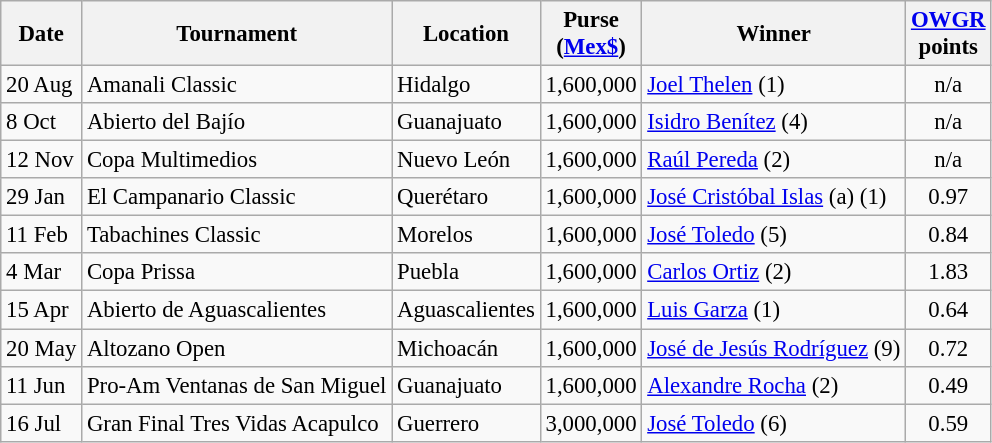<table class="wikitable" style="font-size:95%">
<tr>
<th>Date</th>
<th>Tournament</th>
<th>Location</th>
<th>Purse<br>(<a href='#'>Mex$</a>)</th>
<th>Winner</th>
<th><a href='#'>OWGR</a><br>points</th>
</tr>
<tr>
<td>20 Aug</td>
<td>Amanali Classic</td>
<td>Hidalgo</td>
<td align=right>1,600,000</td>
<td> <a href='#'>Joel Thelen</a> (1)</td>
<td align=center>n/a</td>
</tr>
<tr>
<td>8 Oct</td>
<td>Abierto del Bajío</td>
<td>Guanajuato</td>
<td align=right>1,600,000</td>
<td> <a href='#'>Isidro Benítez</a> (4)</td>
<td align=center>n/a</td>
</tr>
<tr>
<td>12 Nov</td>
<td>Copa Multimedios</td>
<td>Nuevo León</td>
<td align=right>1,600,000</td>
<td> <a href='#'>Raúl Pereda</a> (2)</td>
<td align=center>n/a</td>
</tr>
<tr>
<td>29 Jan</td>
<td>El Campanario Classic</td>
<td>Querétaro</td>
<td align=right>1,600,000</td>
<td> <a href='#'>José Cristóbal Islas</a> (a) (1)</td>
<td align=center>0.97</td>
</tr>
<tr>
<td>11 Feb</td>
<td>Tabachines Classic</td>
<td>Morelos</td>
<td align=right>1,600,000</td>
<td> <a href='#'>José Toledo</a> (5)</td>
<td align=center>0.84</td>
</tr>
<tr>
<td>4 Mar</td>
<td>Copa Prissa</td>
<td>Puebla</td>
<td align=right>1,600,000</td>
<td> <a href='#'>Carlos Ortiz</a> (2)</td>
<td align=center>1.83</td>
</tr>
<tr>
<td>15 Apr</td>
<td>Abierto de Aguascalientes</td>
<td>Aguascalientes</td>
<td align=right>1,600,000</td>
<td> <a href='#'>Luis Garza</a> (1)</td>
<td align=center>0.64</td>
</tr>
<tr>
<td>20 May</td>
<td>Altozano Open</td>
<td>Michoacán</td>
<td align=right>1,600,000</td>
<td> <a href='#'>José de Jesús Rodríguez</a> (9)</td>
<td align=center>0.72</td>
</tr>
<tr>
<td>11 Jun</td>
<td>Pro-Am Ventanas de San Miguel</td>
<td>Guanajuato</td>
<td align=right>1,600,000</td>
<td> <a href='#'>Alexandre Rocha</a> (2)</td>
<td align=center>0.49</td>
</tr>
<tr>
<td>16 Jul</td>
<td>Gran Final Tres Vidas Acapulco</td>
<td>Guerrero</td>
<td align=right>3,000,000</td>
<td> <a href='#'>José Toledo</a> (6)</td>
<td align=center>0.59</td>
</tr>
</table>
